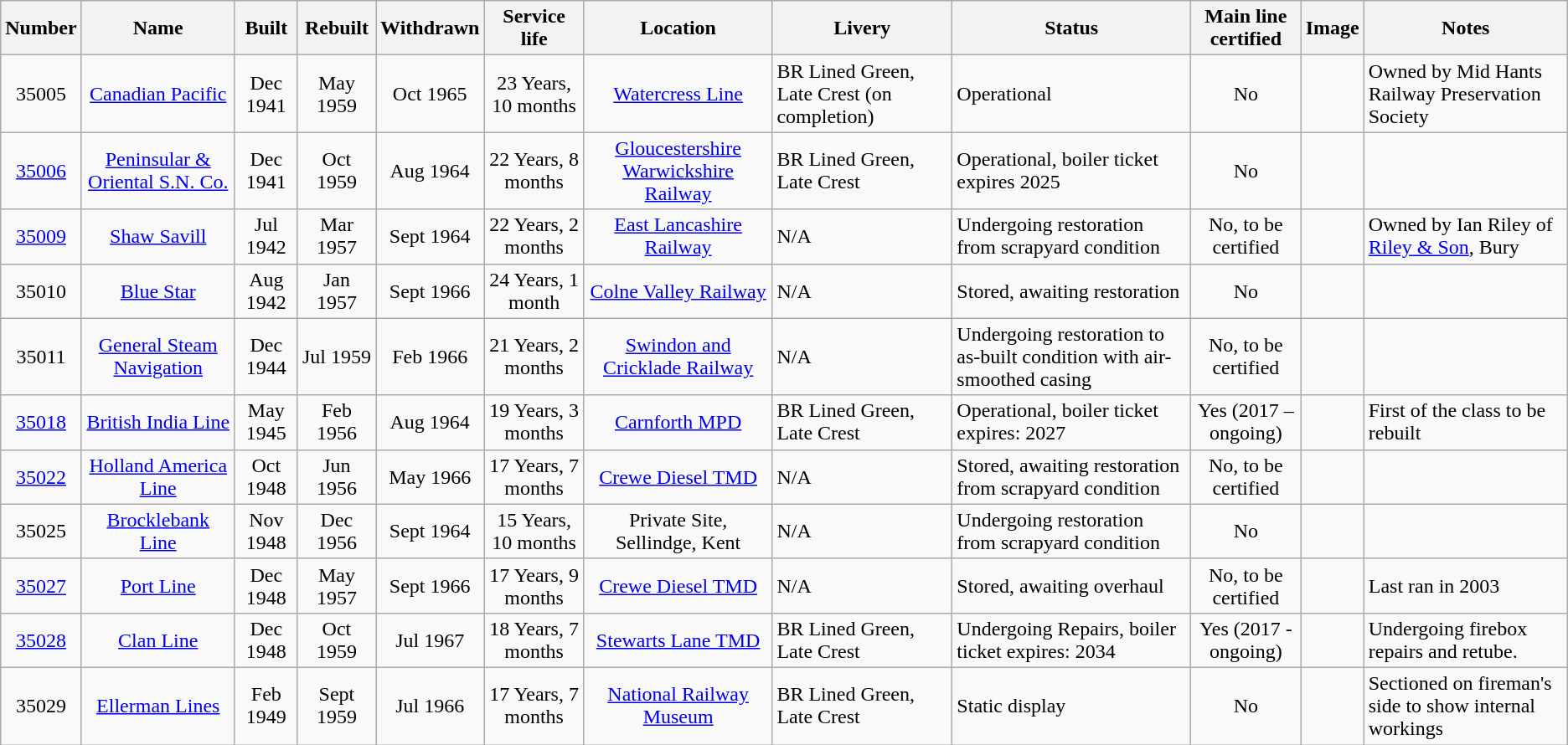<table class="wikitable sortable">
<tr>
<th align=left>Number</th>
<th align=left>Name</th>
<th align=left>Built</th>
<th align=left>Rebuilt</th>
<th align=left>Withdrawn</th>
<th align=left>Service life</th>
<th align=left>Location</th>
<th align=left>Livery</th>
<th align=left>Status</th>
<th align=left>Main line certified</th>
<th align=left>Image</th>
<th align=left>Notes</th>
</tr>
<tr>
<td align=center>35005</td>
<td align=center><a href='#'>Canadian Pacific</a></td>
<td align=center>Dec 1941</td>
<td align=center>May 1959</td>
<td align=center>Oct 1965</td>
<td align=center>23 Years, 10 months</td>
<td align=center><a href='#'>Watercress Line</a></td>
<td align=left>BR Lined Green, Late Crest (on completion)</td>
<td align=left>Operational</td>
<td align=center>No</td>
<td align=center></td>
<td align=left>Owned by Mid Hants Railway Preservation Society</td>
</tr>
<tr>
<td align=center><a href='#'>35006</a></td>
<td align=center><a href='#'>Peninsular & Oriental S.N. Co.</a></td>
<td align=center>Dec 1941</td>
<td align=center>Oct 1959</td>
<td align=center>Aug 1964</td>
<td align=center>22 Years, 8 months</td>
<td align=center><a href='#'>Gloucestershire Warwickshire Railway</a></td>
<td align=left>BR Lined Green, Late Crest</td>
<td align=left>Operational, boiler ticket expires 2025</td>
<td align=center>No</td>
<td align=center></td>
<td align=left></td>
</tr>
<tr>
<td align=center><a href='#'>35009</a></td>
<td align=center><a href='#'>Shaw Savill</a></td>
<td align=center>Jul 1942</td>
<td align=center>Mar 1957</td>
<td align=center>Sept 1964</td>
<td align=center>22 Years, 2 months</td>
<td align=center><a href='#'>East Lancashire Railway</a></td>
<td align=left>N/A</td>
<td align=left>Undergoing restoration from scrapyard condition</td>
<td align=center>No, to be certified</td>
<td align=center></td>
<td align=left>Owned by Ian Riley of <a href='#'>Riley & Son</a>, Bury</td>
</tr>
<tr>
<td align=center>35010</td>
<td align=center><a href='#'>Blue Star</a></td>
<td align=center>Aug 1942</td>
<td align=center>Jan 1957</td>
<td align=center>Sept 1966</td>
<td align=center>24 Years, 1 month</td>
<td align=center><a href='#'>Colne Valley Railway</a></td>
<td align=left>N/A</td>
<td align=left>Stored, awaiting restoration</td>
<td align=center>No</td>
<td align=center></td>
<td align=left></td>
</tr>
<tr>
<td align=center>35011</td>
<td align=center><a href='#'>General Steam Navigation</a></td>
<td align=center>Dec 1944</td>
<td align=center>Jul 1959</td>
<td align=center>Feb 1966</td>
<td align=center>21 Years, 2 months</td>
<td align=center><a href='#'>Swindon and Cricklade Railway</a></td>
<td align=left>N/A</td>
<td align=left>Undergoing restoration to as-built condition with air-smoothed casing</td>
<td align=center>No, to be certified</td>
<td align=center></td>
<td align=left></td>
</tr>
<tr>
<td align=center><a href='#'>35018</a></td>
<td align=center><a href='#'>British India Line</a></td>
<td align=center>May 1945</td>
<td align=center>Feb 1956</td>
<td align=center>Aug 1964</td>
<td align=center>19 Years, 3 months</td>
<td align=center><a href='#'>Carnforth MPD</a></td>
<td align=left>BR Lined Green, Late Crest</td>
<td align=left>Operational, boiler ticket expires: 2027</td>
<td align=center>Yes (2017 – ongoing)</td>
<td align=center></td>
<td align=left>First of the class to be rebuilt</td>
</tr>
<tr>
<td align=center><a href='#'>35022</a></td>
<td align=center><a href='#'>Holland America Line</a></td>
<td align=center>Oct 1948</td>
<td align=center>Jun 1956</td>
<td align=center>May 1966</td>
<td align=center>17 Years, 7 months</td>
<td align=center><a href='#'>Crewe Diesel TMD</a></td>
<td align=left>N/A</td>
<td align=left>Stored, awaiting restoration from scrapyard condition</td>
<td align=center>No, to be certified</td>
<td align=center></td>
<td align=left></td>
</tr>
<tr>
<td align=center>35025</td>
<td align=center><a href='#'>Brocklebank Line</a></td>
<td align=center>Nov 1948</td>
<td align=center>Dec 1956</td>
<td align=center>Sept 1964</td>
<td align=center>15 Years, 10 months</td>
<td align=center>Private Site, Sellindge, Kent</td>
<td align=left>N/A</td>
<td align=left>Undergoing restoration from scrapyard condition</td>
<td align=center>No</td>
<td align=center></td>
<td align=left></td>
</tr>
<tr>
<td align=center><a href='#'>35027</a></td>
<td align=center><a href='#'>Port Line</a></td>
<td align=center>Dec 1948</td>
<td align=center>May 1957</td>
<td align=center>Sept 1966</td>
<td align=center>17 Years, 9 months</td>
<td align=center><a href='#'>Crewe Diesel TMD</a></td>
<td align=left>N/A</td>
<td align=left>Stored, awaiting overhaul</td>
<td align=center>No, to be certified</td>
<td align=center></td>
<td align=left>Last ran in 2003</td>
</tr>
<tr>
<td align=center><a href='#'>35028</a></td>
<td align=center><a href='#'>Clan Line</a></td>
<td align=center>Dec 1948</td>
<td align=center>Oct 1959</td>
<td align=center>Jul 1967</td>
<td align=center>18 Years, 7 months</td>
<td align=center><a href='#'>Stewarts Lane TMD</a></td>
<td align=left>BR Lined Green, Late Crest</td>
<td align=left>Undergoing Repairs, boiler ticket expires: 2034</td>
<td align=center>Yes (2017 - ongoing)</td>
<td align=center></td>
<td align=left>Undergoing firebox repairs and retube.</td>
</tr>
<tr>
<td align=center>35029</td>
<td align=center><a href='#'>Ellerman Lines</a></td>
<td align=center>Feb 1949</td>
<td align=center>Sept 1959</td>
<td align=center>Jul 1966</td>
<td align=center>17 Years, 7 months</td>
<td align=center><a href='#'>National Railway Museum</a></td>
<td align=left>BR Lined Green, Late Crest</td>
<td align=left>Static display</td>
<td align=center>No</td>
<td align=center></td>
<td align=left>Sectioned on fireman's side to show internal workings</td>
</tr>
</table>
